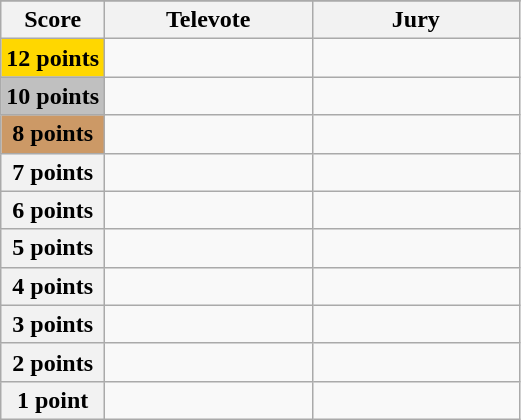<table class="wikitable">
<tr>
</tr>
<tr>
<th scope="col" width="20%">Score</th>
<th scope="col" width="40%">Televote</th>
<th scope="col" width="40%">Jury</th>
</tr>
<tr>
<th scope="row" style="background:gold">12 points</th>
<td></td>
<td></td>
</tr>
<tr>
<th scope="row" style="background:silver">10 points</th>
<td></td>
<td></td>
</tr>
<tr>
<th scope="row" style="background:#CC9966">8 points</th>
<td></td>
<td></td>
</tr>
<tr>
<th scope="row">7 points</th>
<td></td>
<td></td>
</tr>
<tr>
<th scope="row">6 points</th>
<td></td>
<td></td>
</tr>
<tr>
<th scope="row">5 points</th>
<td></td>
<td></td>
</tr>
<tr>
<th scope="row">4 points</th>
<td></td>
<td></td>
</tr>
<tr>
<th scope="row">3 points</th>
<td></td>
<td></td>
</tr>
<tr>
<th scope="row">2 points</th>
<td></td>
<td></td>
</tr>
<tr>
<th scope="row">1 point</th>
<td></td>
<td></td>
</tr>
</table>
